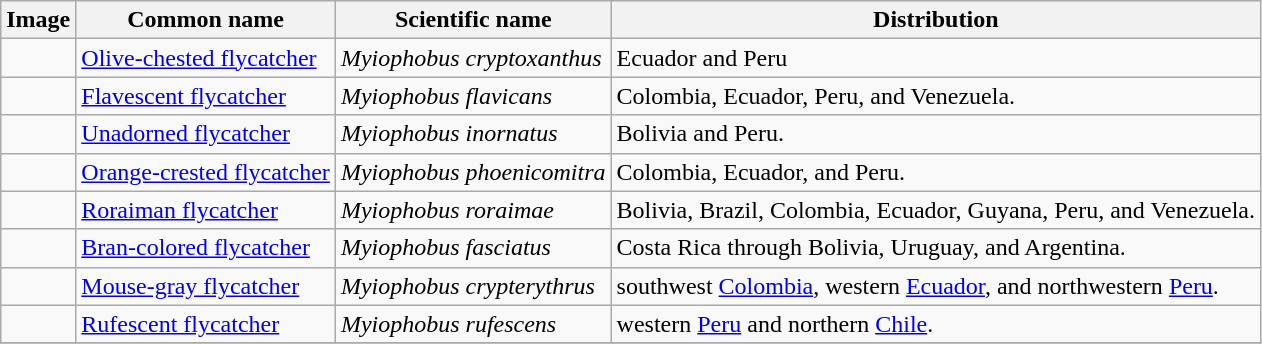<table class="wikitable">
<tr>
<th>Image</th>
<th>Common name</th>
<th>Scientific name</th>
<th>Distribution</th>
</tr>
<tr>
<td></td>
<td><a href='#'>Olive-chested flycatcher</a></td>
<td><em>Myiophobus cryptoxanthus</em></td>
<td>Ecuador and Peru</td>
</tr>
<tr>
<td></td>
<td><a href='#'>Flavescent flycatcher</a></td>
<td><em>Myiophobus flavicans</em></td>
<td>Colombia, Ecuador, Peru, and Venezuela.</td>
</tr>
<tr>
<td></td>
<td><a href='#'>Unadorned flycatcher</a></td>
<td><em>Myiophobus inornatus</em></td>
<td>Bolivia and Peru.</td>
</tr>
<tr>
<td></td>
<td><a href='#'>Orange-crested flycatcher</a></td>
<td><em>Myiophobus phoenicomitra</em></td>
<td>Colombia, Ecuador, and Peru.</td>
</tr>
<tr>
<td></td>
<td><a href='#'>Roraiman flycatcher</a></td>
<td><em>Myiophobus roraimae</em></td>
<td>Bolivia, Brazil, Colombia, Ecuador, Guyana, Peru, and Venezuela.</td>
</tr>
<tr>
<td></td>
<td><a href='#'>Bran-colored flycatcher</a></td>
<td><em>Myiophobus fasciatus</em></td>
<td>Costa Rica through Bolivia, Uruguay, and Argentina.</td>
</tr>
<tr>
<td></td>
<td><a href='#'>Mouse-gray flycatcher</a></td>
<td><em>Myiophobus crypterythrus</em></td>
<td>southwest <a href='#'>Colombia</a>, western <a href='#'>Ecuador</a>, and northwestern <a href='#'>Peru</a>.</td>
</tr>
<tr>
<td></td>
<td><a href='#'>Rufescent flycatcher</a></td>
<td><em>Myiophobus rufescens</em></td>
<td>western <a href='#'>Peru</a> and northern <a href='#'>Chile</a>.</td>
</tr>
<tr>
</tr>
</table>
